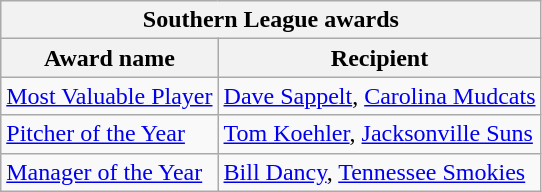<table class="wikitable">
<tr>
<th colspan="2">Southern League awards</th>
</tr>
<tr>
<th>Award name</th>
<th>Recipient</th>
</tr>
<tr>
<td><a href='#'>Most Valuable Player</a></td>
<td><a href='#'>Dave Sappelt</a>, <a href='#'>Carolina Mudcats</a></td>
</tr>
<tr>
<td><a href='#'>Pitcher of the Year</a></td>
<td><a href='#'>Tom Koehler</a>, <a href='#'>Jacksonville Suns</a></td>
</tr>
<tr>
<td><a href='#'>Manager of the Year</a></td>
<td><a href='#'>Bill Dancy</a>, <a href='#'>Tennessee Smokies</a></td>
</tr>
</table>
